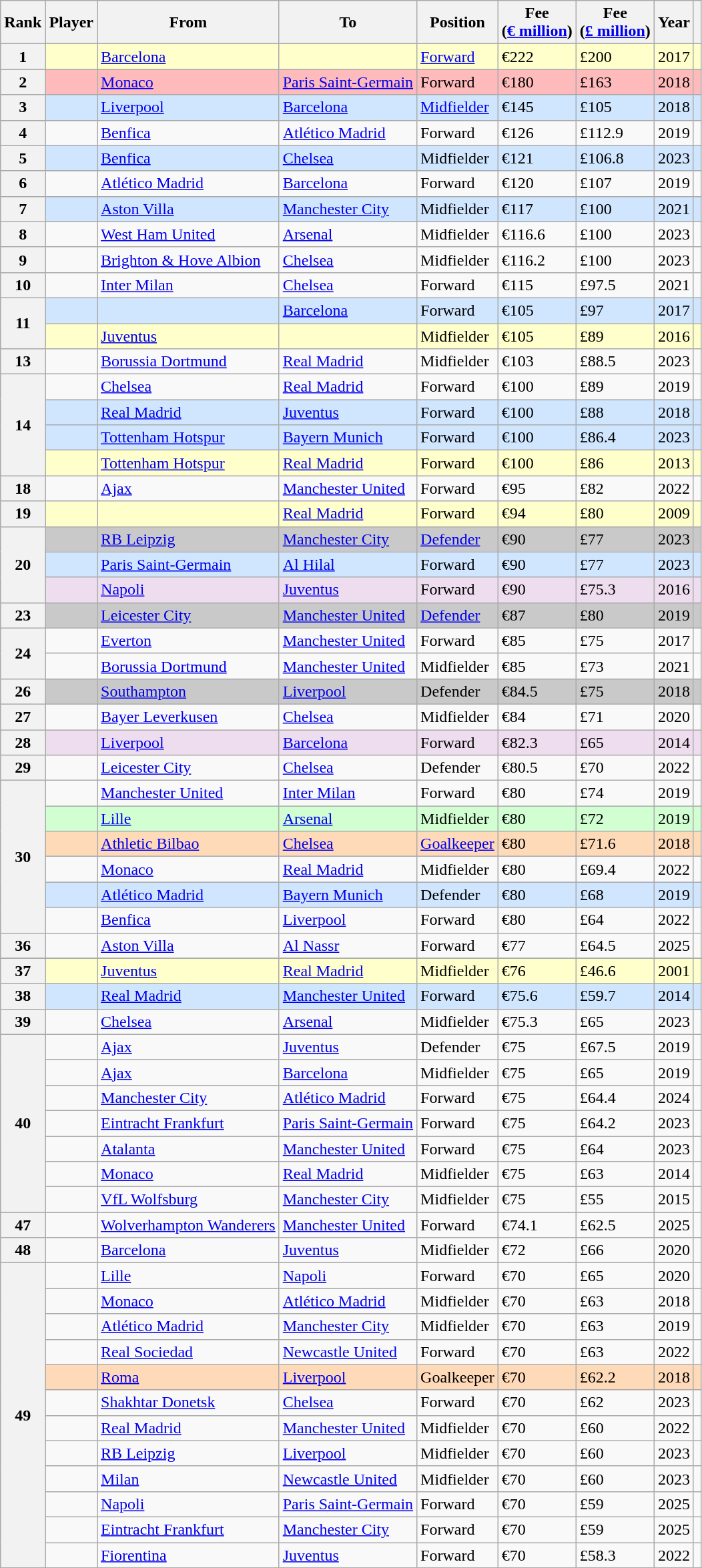<table class="wikitable sortable mw-collapsible">
<tr>
<th scope="row" data-sort-type="number">Rank</th>
<th scope="row">Player</th>
<th scope="row">From</th>
<th scope="row">To</th>
<th scope="row">Position</th>
<th scope="row">Fee<br>(<a href='#'>€ million</a>)</th>
<th scope="row">Fee<br>(<a href='#'>£ million</a>)</th>
<th scope="row">Year</th>
<th scope="row"></th>
</tr>
<tr style="background:#ffc;">
<th>1</th>
<td> </td>
<td> <a href='#'>Barcelona</a></td>
<td></td>
<td><a href='#'>Forward</a></td>
<td>€222</td>
<td>£200</td>
<td>2017</td>
<td style="text-align:center;"></td>
</tr>
<tr style="background:#FFBBBB;">
<th>2</th>
<td> </td>
<td> <a href='#'>Monaco</a></td>
<td> <a href='#'>Paris Saint-Germain</a></td>
<td>Forward</td>
<td>€180</td>
<td>£163</td>
<td>2018</td>
<td style="text-align:center;"></td>
</tr>
<tr style="background:#D0E6FF;">
<th>3</th>
<td> </td>
<td> <a href='#'>Liverpool</a></td>
<td> <a href='#'>Barcelona</a></td>
<td><a href='#'>Midfielder</a></td>
<td>€145</td>
<td>£105</td>
<td>2018</td>
<td style="text-align:center;"></td>
</tr>
<tr>
<th>4</th>
<td> </td>
<td> <a href='#'>Benfica</a></td>
<td> <a href='#'>Atlético Madrid</a></td>
<td>Forward</td>
<td>€126</td>
<td>£112.9</td>
<td>2019</td>
<td style="text-align:center;"></td>
</tr>
<tr style="background:#D0E6FF;">
<th>5</th>
<td> </td>
<td> <a href='#'>Benfica</a></td>
<td> <a href='#'> Chelsea</a></td>
<td>Midfielder</td>
<td>€121</td>
<td>£106.8</td>
<td>2023</td>
<td style="text-align:center;"></td>
</tr>
<tr>
<th>6</th>
<td> </td>
<td> <a href='#'>Atlético Madrid</a></td>
<td> <a href='#'>Barcelona</a></td>
<td>Forward</td>
<td>€120</td>
<td>£107</td>
<td>2019</td>
<td style="text-align:center;"></td>
</tr>
<tr style="background:#D0E6FF;">
<th>7</th>
<td> </td>
<td> <a href='#'>Aston Villa</a></td>
<td> <a href='#'>Manchester City</a></td>
<td>Midfielder</td>
<td>€117</td>
<td>£100</td>
<td>2021</td>
<td style="text-align:center;"></td>
</tr>
<tr>
<th>8</th>
<td> </td>
<td> <a href='#'>West Ham United</a></td>
<td> <a href='#'>Arsenal</a></td>
<td>Midfielder</td>
<td>€116.6</td>
<td>£100</td>
<td>2023</td>
<td style="text-align:center;"></td>
</tr>
<tr>
<th>9</th>
<td> </td>
<td> <a href='#'>Brighton & Hove Albion</a></td>
<td> <a href='#'>Chelsea</a></td>
<td>Midfielder</td>
<td>€116.2</td>
<td>£100</td>
<td>2023</td>
<td style="text-align:center;"></td>
</tr>
<tr>
<th>10</th>
<td> </td>
<td> <a href='#'>Inter Milan</a></td>
<td> <a href='#'>Chelsea</a></td>
<td>Forward</td>
<td>€115</td>
<td>£97.5</td>
<td>2021</td>
<td style="text-align:center;"></td>
</tr>
<tr style="background:#D0E6FF;">
<th rowspan="2">11</th>
<td> </td>
<td></td>
<td> <a href='#'>Barcelona</a></td>
<td>Forward</td>
<td>€105</td>
<td>£97</td>
<td>2017</td>
<td style="text-align:center;"></td>
</tr>
<tr style="background:#ffc;">
<td> </td>
<td> <a href='#'>Juventus</a></td>
<td></td>
<td>Midfielder</td>
<td>€105</td>
<td>£89</td>
<td>2016</td>
<td style="text-align:center;"></td>
</tr>
<tr>
<th>13</th>
<td> </td>
<td> <a href='#'>Borussia Dortmund</a></td>
<td> <a href='#'>Real Madrid</a></td>
<td>Midfielder</td>
<td>€103</td>
<td>£88.5</td>
<td>2023</td>
<td style="text-align:center;"></td>
</tr>
<tr>
<th rowspan="4">14</th>
<td> </td>
<td> <a href='#'>Chelsea</a></td>
<td> <a href='#'>Real Madrid</a></td>
<td>Forward</td>
<td>€100</td>
<td>£89</td>
<td>2019</td>
<td style="text-align:center;"></td>
</tr>
<tr style="background:#D0E6FF;">
<td> </td>
<td> <a href='#'>Real Madrid</a></td>
<td> <a href='#'>Juventus</a></td>
<td>Forward</td>
<td>€100</td>
<td>£88</td>
<td>2018</td>
<td style="text-align:center;"></td>
</tr>
<tr style="background:#D0E6FF;">
<td> </td>
<td> <a href='#'>Tottenham Hotspur</a></td>
<td> <a href='#'>Bayern Munich</a></td>
<td>Forward</td>
<td>€100</td>
<td>£86.4</td>
<td>2023</td>
<td style="text-align:center;"></td>
</tr>
<tr style="background:#ffc;">
<td> </td>
<td> <a href='#'>Tottenham Hotspur</a></td>
<td> <a href='#'>Real Madrid</a></td>
<td>Forward</td>
<td>€100</td>
<td>£86</td>
<td>2013</td>
<td style="text-align:center;"></td>
</tr>
<tr>
<th>18</th>
<td> </td>
<td> <a href='#'>Ajax</a></td>
<td> <a href='#'>Manchester United</a></td>
<td>Forward</td>
<td>€95</td>
<td>£82</td>
<td>2022</td>
<td style="text-align:center;"></td>
</tr>
<tr style="background:#ffc;">
<th>19</th>
<td> </td>
<td></td>
<td> <a href='#'>Real Madrid</a></td>
<td>Forward</td>
<td>€94</td>
<td>£80</td>
<td>2009</td>
<td style="text-align:center;"></td>
</tr>
<tr style="background:#C9C9C9;">
<th rowspan="3">20</th>
<td> </td>
<td> <a href='#'>RB Leipzig</a></td>
<td> <a href='#'>Manchester City</a></td>
<td><a href='#'>Defender</a></td>
<td>€90</td>
<td>£77</td>
<td>2023</td>
<td style="text-align:center;"></td>
</tr>
<tr style="background:#D0E6FF;">
<td> </td>
<td> <a href='#'>Paris Saint-Germain</a></td>
<td> <a href='#'>Al Hilal</a></td>
<td>Forward</td>
<td>€90</td>
<td>£77</td>
<td>2023</td>
<td style="text-align:center;"></td>
</tr>
<tr style="background:#ede;">
<td> </td>
<td> <a href='#'>Napoli</a></td>
<td> <a href='#'>Juventus</a></td>
<td>Forward</td>
<td>€90</td>
<td>£75.3</td>
<td>2016</td>
<td style="text-align:center;"></td>
</tr>
<tr style="background:#C9C9C9;">
<th>23</th>
<td> </td>
<td> <a href='#'>Leicester City</a></td>
<td> <a href='#'>Manchester United</a></td>
<td><a href='#'>Defender</a></td>
<td>€87</td>
<td>£80</td>
<td>2019</td>
<td style="text-align:center;"></td>
</tr>
<tr>
<th rowspan="2">24</th>
<td> </td>
<td> <a href='#'>Everton</a></td>
<td> <a href='#'>Manchester United</a></td>
<td>Forward</td>
<td>€85</td>
<td>£75</td>
<td>2017</td>
<td style="text-align:center;"></td>
</tr>
<tr>
<td> </td>
<td> <a href='#'>Borussia Dortmund</a></td>
<td> <a href='#'>Manchester United</a></td>
<td>Midfielder</td>
<td>€85</td>
<td>£73</td>
<td>2021</td>
<td style="text-align:center;"></td>
</tr>
<tr style="background:#C9C9C9;">
<th>26</th>
<td> </td>
<td> <a href='#'>Southampton</a></td>
<td> <a href='#'>Liverpool</a></td>
<td>Defender</td>
<td>€84.5</td>
<td>£75</td>
<td>2018</td>
<td style="text-align:center;"></td>
</tr>
<tr>
<th>27</th>
<td> </td>
<td> <a href='#'>Bayer Leverkusen</a></td>
<td> <a href='#'>Chelsea</a></td>
<td>Midfielder</td>
<td>€84</td>
<td>£71</td>
<td>2020</td>
<td style="text-align:center;"></td>
</tr>
<tr style="background:#ede;">
<th>28</th>
<td> </td>
<td> <a href='#'>Liverpool</a></td>
<td> <a href='#'>Barcelona</a></td>
<td>Forward</td>
<td>€82.3</td>
<td>£65</td>
<td>2014</td>
<td style="text-align:center;"></td>
</tr>
<tr>
<th>29</th>
<td> </td>
<td> <a href='#'>Leicester City</a></td>
<td> <a href='#'>Chelsea</a></td>
<td>Defender</td>
<td>€80.5</td>
<td>£70</td>
<td>2022</td>
<td style="text-align:center;"></td>
</tr>
<tr>
<th rowspan="6">30</th>
<td> </td>
<td> <a href='#'>Manchester United</a></td>
<td> <a href='#'>Inter Milan</a></td>
<td>Forward</td>
<td>€80</td>
<td>£74</td>
<td>2019</td>
<td style="text-align:center;"></td>
</tr>
<tr style="background:#D2FFD2">
<td> </td>
<td> <a href='#'>Lille</a></td>
<td> <a href='#'>Arsenal</a></td>
<td>Midfielder</td>
<td>€80</td>
<td>£72</td>
<td>2019</td>
<td style="text-align:center;"></td>
</tr>
<tr style="background:#FFDAB9;">
<td> </td>
<td> <a href='#'>Athletic Bilbao</a></td>
<td> <a href='#'>Chelsea</a></td>
<td><a href='#'>Goalkeeper</a></td>
<td>€80</td>
<td>£71.6</td>
<td>2018</td>
<td style="text-align:center;"></td>
</tr>
<tr>
<td> </td>
<td> <a href='#'>Monaco</a></td>
<td> <a href='#'>Real Madrid</a></td>
<td>Midfielder</td>
<td>€80</td>
<td>£69.4</td>
<td>2022</td>
<td style="text-align:center;"></td>
</tr>
<tr style="background:#D0E6FF;">
<td> </td>
<td> <a href='#'>Atlético Madrid</a></td>
<td> <a href='#'>Bayern Munich</a></td>
<td>Defender</td>
<td>€80</td>
<td>£68</td>
<td>2019</td>
<td style="text-align:center;"></td>
</tr>
<tr>
<td> </td>
<td> <a href='#'>Benfica</a></td>
<td> <a href='#'>Liverpool</a></td>
<td>Forward</td>
<td>€80</td>
<td>£64</td>
<td>2022</td>
<td style="text-align:center;"></td>
</tr>
<tr>
<th>36</th>
<td> </td>
<td> <a href='#'>Aston Villa</a></td>
<td> <a href='#'>Al Nassr</a></td>
<td>Forward</td>
<td>€77</td>
<td>£64.5</td>
<td>2025</td>
<td style="text-align:center;"></td>
</tr>
<tr style="background:#D0E6FF;">
</tr>
<tr style="background:#ffc;">
<th>37</th>
<td> </td>
<td> <a href='#'>Juventus</a></td>
<td> <a href='#'>Real Madrid</a></td>
<td>Midfielder</td>
<td>€76</td>
<td>£46.6</td>
<td>2001</td>
<td style="text-align:center;"></td>
</tr>
<tr style="background:#D0E6FF;">
<th>38</th>
<td> </td>
<td> <a href='#'>Real Madrid</a></td>
<td> <a href='#'>Manchester United</a></td>
<td>Forward</td>
<td>€75.6</td>
<td>£59.7</td>
<td>2014</td>
<td style="text-align:center;"></td>
</tr>
<tr>
<th>39</th>
<td> </td>
<td> <a href='#'>Chelsea</a></td>
<td> <a href='#'>Arsenal</a></td>
<td>Midfielder</td>
<td>€75.3</td>
<td>£65</td>
<td>2023</td>
<td style="text-align:center;"></td>
</tr>
<tr>
<th rowspan="7">40</th>
<td> </td>
<td> <a href='#'>Ajax</a></td>
<td> <a href='#'>Juventus</a></td>
<td>Defender</td>
<td>€75</td>
<td>£67.5</td>
<td>2019</td>
<td style="text-align:center;"></td>
</tr>
<tr>
<td> </td>
<td> <a href='#'>Ajax</a></td>
<td> <a href='#'>Barcelona</a></td>
<td>Midfielder</td>
<td>€75</td>
<td>£65</td>
<td>2019</td>
<td style="text-align:center;"></td>
</tr>
<tr>
<td> </td>
<td> <a href='#'>Manchester City</a></td>
<td> <a href='#'>Atlético Madrid</a></td>
<td>Forward</td>
<td>€75</td>
<td>£64.4</td>
<td>2024</td>
<td style="text-align:center;"></td>
</tr>
<tr>
<td> </td>
<td> <a href='#'>Eintracht Frankfurt</a></td>
<td> <a href='#'>Paris Saint-Germain</a></td>
<td>Forward</td>
<td>€75</td>
<td>£64.2</td>
<td>2023</td>
<td style="text-align:center;"></td>
</tr>
<tr>
<td> </td>
<td> <a href='#'>Atalanta</a></td>
<td> <a href='#'>Manchester United</a></td>
<td>Forward</td>
<td>€75</td>
<td>£64</td>
<td>2023</td>
<td style="text-align:center;"></td>
</tr>
<tr>
<td> </td>
<td> <a href='#'>Monaco</a></td>
<td> <a href='#'>Real Madrid</a></td>
<td>Midfielder</td>
<td>€75</td>
<td>£63</td>
<td>2014</td>
<td style="text-align:center;"></td>
</tr>
<tr>
<td> </td>
<td> <a href='#'>VfL Wolfsburg</a></td>
<td> <a href='#'>Manchester City</a></td>
<td>Midfielder</td>
<td>€75</td>
<td>£55</td>
<td>2015</td>
<td style="text-align:center;"></td>
</tr>
<tr>
<th>47</th>
<td> </td>
<td> <a href='#'>Wolverhampton Wanderers</a></td>
<td> <a href='#'>Manchester United</a></td>
<td>Forward</td>
<td>€74.1</td>
<td>£62.5</td>
<td>2025</td>
<td style="text-align:center;"></td>
</tr>
<tr>
<th>48</th>
<td> </td>
<td> <a href='#'>Barcelona</a></td>
<td> <a href='#'>Juventus</a></td>
<td>Midfielder</td>
<td>€72</td>
<td>£66</td>
<td>2020</td>
<td style="text-align:center;"></td>
</tr>
<tr>
<th rowspan="12">49</th>
<td> </td>
<td> <a href='#'>Lille</a></td>
<td> <a href='#'>Napoli</a></td>
<td>Forward</td>
<td>€70</td>
<td>£65</td>
<td>2020</td>
<td style="text-align:center;"></td>
</tr>
<tr>
<td> </td>
<td> <a href='#'>Monaco</a></td>
<td> <a href='#'>Atlético Madrid</a></td>
<td>Midfielder</td>
<td>€70</td>
<td>£63</td>
<td>2018</td>
<td style="text-align:center;"></td>
</tr>
<tr>
<td> </td>
<td> <a href='#'>Atlético Madrid</a></td>
<td> <a href='#'>Manchester City</a></td>
<td>Midfielder</td>
<td>€70</td>
<td>£63</td>
<td>2019</td>
<td style="text-align:center;"></td>
</tr>
<tr>
<td> </td>
<td> <a href='#'>Real Sociedad</a></td>
<td> <a href='#'>Newcastle United</a></td>
<td>Forward</td>
<td>€70</td>
<td>£63</td>
<td>2022</td>
<td style="text-align:center;"></td>
</tr>
<tr style="background:#FFDAB9;">
<td> </td>
<td> <a href='#'>Roma</a></td>
<td> <a href='#'>Liverpool</a></td>
<td>Goalkeeper</td>
<td>€70</td>
<td>£62.2</td>
<td>2018</td>
<td style="text-align:center;"></td>
</tr>
<tr>
<td> </td>
<td> <a href='#'>Shakhtar Donetsk</a></td>
<td> <a href='#'>Chelsea</a></td>
<td>Forward</td>
<td>€70</td>
<td>£62</td>
<td>2023</td>
<td style="text-align:center;"></td>
</tr>
<tr>
<td> </td>
<td> <a href='#'>Real Madrid</a></td>
<td> <a href='#'>Manchester United</a></td>
<td>Midfielder</td>
<td>€70</td>
<td>£60</td>
<td>2022</td>
<td style="text-align:center;"></td>
</tr>
<tr>
<td> </td>
<td> <a href='#'>RB Leipzig</a></td>
<td> <a href='#'>Liverpool</a></td>
<td>Midfielder</td>
<td>€70</td>
<td>£60</td>
<td>2023</td>
<td style="text-align:center;"></td>
</tr>
<tr>
<td> </td>
<td> <a href='#'>Milan</a></td>
<td> <a href='#'>Newcastle United</a></td>
<td>Midfielder</td>
<td>€70</td>
<td>£60</td>
<td>2023</td>
<td style="text-align:center;"></td>
</tr>
<tr>
<td> </td>
<td> <a href='#'>Napoli</a></td>
<td> <a href='#'>Paris Saint-Germain</a></td>
<td>Forward</td>
<td>€70</td>
<td>£59</td>
<td>2025</td>
<td style="text-align:center;"></td>
</tr>
<tr>
<td> </td>
<td> <a href='#'>Eintracht Frankfurt</a></td>
<td> <a href='#'>Manchester City</a></td>
<td>Forward</td>
<td>€70</td>
<td>£59</td>
<td>2025</td>
<td style="text-align:center;"></td>
</tr>
<tr>
<td> </td>
<td> <a href='#'>Fiorentina</a></td>
<td> <a href='#'>Juventus</a></td>
<td>Forward</td>
<td>€70</td>
<td>£58.3</td>
<td>2022</td>
<td style="text-align:center;"></td>
</tr>
</table>
